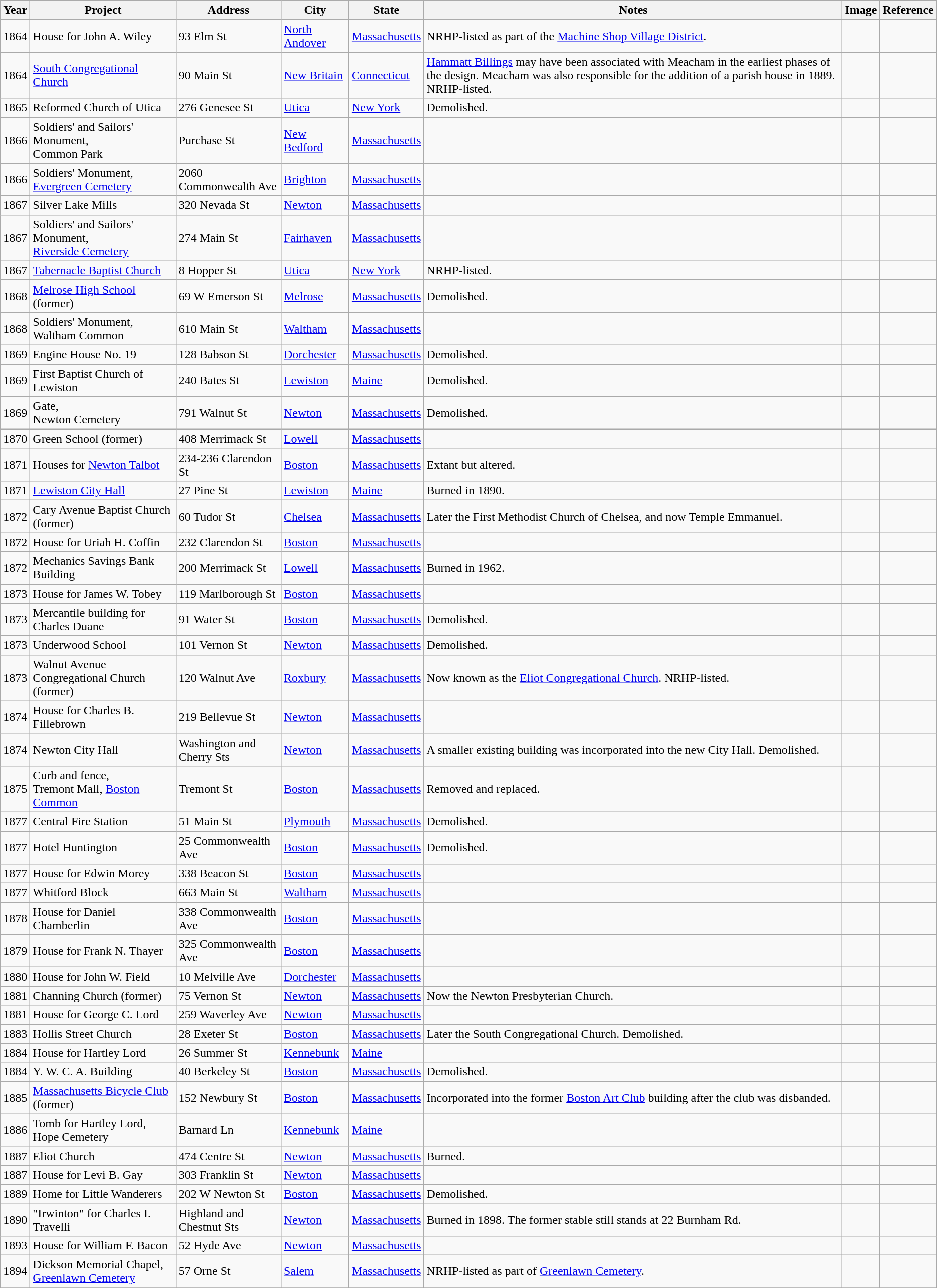<table class="wikitable sortable">
<tr>
<th>Year</th>
<th>Project</th>
<th>Address</th>
<th>City</th>
<th>State</th>
<th>Notes</th>
<th>Image</th>
<th>Reference</th>
</tr>
<tr>
<td>1864</td>
<td>House for John A. Wiley</td>
<td>93 Elm St</td>
<td><a href='#'>North Andover</a></td>
<td><a href='#'>Massachusetts</a></td>
<td>NRHP-listed as part of the <a href='#'>Machine Shop Village District</a>.</td>
<td></td>
<td></td>
</tr>
<tr>
<td>1864</td>
<td><a href='#'>South Congregational Church</a></td>
<td>90 Main St</td>
<td><a href='#'>New Britain</a></td>
<td><a href='#'>Connecticut</a></td>
<td><a href='#'>Hammatt Billings</a> may have been associated with Meacham in the earliest phases of the design. Meacham was also responsible for the addition of a parish house in 1889. NRHP-listed.</td>
<td></td>
<td></td>
</tr>
<tr>
<td>1865</td>
<td>Reformed Church of Utica</td>
<td>276 Genesee St</td>
<td><a href='#'>Utica</a></td>
<td><a href='#'>New York</a></td>
<td>Demolished.</td>
<td></td>
<td></td>
</tr>
<tr>
<td>1866</td>
<td>Soldiers' and Sailors' Monument,<br>Common Park</td>
<td>Purchase St</td>
<td><a href='#'>New Bedford</a></td>
<td><a href='#'>Massachusetts</a></td>
<td></td>
<td></td>
<td></td>
</tr>
<tr>
<td>1866</td>
<td>Soldiers' Monument,<br><a href='#'>Evergreen Cemetery</a></td>
<td>2060 Commonwealth Ave</td>
<td><a href='#'>Brighton</a></td>
<td><a href='#'>Massachusetts</a></td>
<td></td>
<td></td>
<td></td>
</tr>
<tr>
<td>1867</td>
<td>Silver Lake Mills</td>
<td>320 Nevada St</td>
<td><a href='#'>Newton</a></td>
<td><a href='#'>Massachusetts</a></td>
<td></td>
<td></td>
<td></td>
</tr>
<tr>
<td>1867</td>
<td>Soldiers' and Sailors' Monument,<br><a href='#'>Riverside Cemetery</a></td>
<td>274 Main St</td>
<td><a href='#'>Fairhaven</a></td>
<td><a href='#'>Massachusetts</a></td>
<td></td>
<td></td>
<td></td>
</tr>
<tr>
<td>1867</td>
<td><a href='#'>Tabernacle Baptist Church</a></td>
<td>8 Hopper St</td>
<td><a href='#'>Utica</a></td>
<td><a href='#'>New York</a></td>
<td>NRHP-listed.</td>
<td></td>
<td></td>
</tr>
<tr>
<td>1868</td>
<td><a href='#'>Melrose High School</a> (former)</td>
<td>69 W Emerson St</td>
<td><a href='#'>Melrose</a></td>
<td><a href='#'>Massachusetts</a></td>
<td>Demolished.</td>
<td></td>
<td></td>
</tr>
<tr>
<td>1868</td>
<td>Soldiers' Monument,<br>Waltham Common</td>
<td>610 Main St</td>
<td><a href='#'>Waltham</a></td>
<td><a href='#'>Massachusetts</a></td>
<td></td>
<td></td>
<td></td>
</tr>
<tr>
<td>1869</td>
<td>Engine House No. 19</td>
<td>128 Babson St</td>
<td><a href='#'>Dorchester</a></td>
<td><a href='#'>Massachusetts</a></td>
<td>Demolished.</td>
<td></td>
<td></td>
</tr>
<tr>
<td>1869</td>
<td>First Baptist Church of Lewiston</td>
<td>240 Bates St</td>
<td><a href='#'>Lewiston</a></td>
<td><a href='#'>Maine</a></td>
<td>Demolished.</td>
<td></td>
<td></td>
</tr>
<tr>
<td>1869</td>
<td>Gate,<br>Newton Cemetery</td>
<td>791 Walnut St</td>
<td><a href='#'>Newton</a></td>
<td><a href='#'>Massachusetts</a></td>
<td>Demolished.</td>
<td></td>
<td></td>
</tr>
<tr>
<td>1870</td>
<td>Green School (former)</td>
<td>408 Merrimack St</td>
<td><a href='#'>Lowell</a></td>
<td><a href='#'>Massachusetts</a></td>
<td></td>
<td></td>
<td></td>
</tr>
<tr>
<td>1871</td>
<td>Houses for <a href='#'>Newton Talbot</a></td>
<td>234-236 Clarendon St</td>
<td><a href='#'>Boston</a></td>
<td><a href='#'>Massachusetts</a></td>
<td>Extant but altered.</td>
<td></td>
<td></td>
</tr>
<tr>
<td>1871</td>
<td><a href='#'>Lewiston City Hall</a></td>
<td>27 Pine St</td>
<td><a href='#'>Lewiston</a></td>
<td><a href='#'>Maine</a></td>
<td>Burned in 1890.</td>
<td></td>
<td></td>
</tr>
<tr>
<td>1872</td>
<td>Cary Avenue Baptist Church (former)</td>
<td>60 Tudor St</td>
<td><a href='#'>Chelsea</a></td>
<td><a href='#'>Massachusetts</a></td>
<td>Later the First Methodist Church of Chelsea, and now Temple Emmanuel.</td>
<td></td>
<td></td>
</tr>
<tr>
<td>1872</td>
<td>House for Uriah H. Coffin</td>
<td>232 Clarendon St</td>
<td><a href='#'>Boston</a></td>
<td><a href='#'>Massachusetts</a></td>
<td></td>
<td></td>
<td></td>
</tr>
<tr>
<td>1872</td>
<td>Mechanics Savings Bank Building</td>
<td>200 Merrimack St</td>
<td><a href='#'>Lowell</a></td>
<td><a href='#'>Massachusetts</a></td>
<td>Burned in 1962.</td>
<td></td>
<td></td>
</tr>
<tr>
<td>1873</td>
<td>House for James W. Tobey</td>
<td>119 Marlborough St</td>
<td><a href='#'>Boston</a></td>
<td><a href='#'>Massachusetts</a></td>
<td></td>
<td></td>
<td></td>
</tr>
<tr>
<td>1873</td>
<td>Mercantile building for Charles Duane</td>
<td>91 Water St</td>
<td><a href='#'>Boston</a></td>
<td><a href='#'>Massachusetts</a></td>
<td>Demolished.</td>
<td></td>
<td></td>
</tr>
<tr>
<td>1873</td>
<td>Underwood School</td>
<td>101 Vernon St</td>
<td><a href='#'>Newton</a></td>
<td><a href='#'>Massachusetts</a></td>
<td>Demolished.</td>
<td></td>
<td></td>
</tr>
<tr>
<td>1873</td>
<td>Walnut Avenue Congregational Church (former)</td>
<td>120 Walnut Ave</td>
<td><a href='#'>Roxbury</a></td>
<td><a href='#'>Massachusetts</a></td>
<td>Now known as the <a href='#'>Eliot Congregational Church</a>. NRHP-listed.</td>
<td></td>
<td></td>
</tr>
<tr>
<td>1874</td>
<td>House for Charles B. Fillebrown</td>
<td>219 Bellevue St</td>
<td><a href='#'>Newton</a></td>
<td><a href='#'>Massachusetts</a></td>
<td></td>
<td></td>
<td></td>
</tr>
<tr>
<td>1874</td>
<td>Newton City Hall</td>
<td>Washington and Cherry Sts</td>
<td><a href='#'>Newton</a></td>
<td><a href='#'>Massachusetts</a></td>
<td>A smaller existing building was incorporated into the new City Hall. Demolished.</td>
<td></td>
<td></td>
</tr>
<tr>
<td>1875</td>
<td>Curb and fence,<br>Tremont Mall, <a href='#'>Boston Common</a></td>
<td>Tremont St</td>
<td><a href='#'>Boston</a></td>
<td><a href='#'>Massachusetts</a></td>
<td>Removed and replaced.</td>
<td></td>
<td></td>
</tr>
<tr>
<td>1877</td>
<td>Central Fire Station</td>
<td>51 Main St</td>
<td><a href='#'>Plymouth</a></td>
<td><a href='#'>Massachusetts</a></td>
<td>Demolished.</td>
<td></td>
<td></td>
</tr>
<tr>
<td>1877</td>
<td>Hotel Huntington</td>
<td>25 Commonwealth Ave</td>
<td><a href='#'>Boston</a></td>
<td><a href='#'>Massachusetts</a></td>
<td>Demolished.</td>
<td></td>
<td></td>
</tr>
<tr>
<td>1877</td>
<td>House for Edwin Morey</td>
<td>338 Beacon St</td>
<td><a href='#'>Boston</a></td>
<td><a href='#'>Massachusetts</a></td>
<td></td>
<td></td>
<td></td>
</tr>
<tr>
<td>1877</td>
<td>Whitford Block</td>
<td>663 Main St</td>
<td><a href='#'>Waltham</a></td>
<td><a href='#'>Massachusetts</a></td>
<td></td>
<td></td>
<td></td>
</tr>
<tr>
<td>1878</td>
<td>House for Daniel Chamberlin</td>
<td>338 Commonwealth Ave</td>
<td><a href='#'>Boston</a></td>
<td><a href='#'>Massachusetts</a></td>
<td></td>
<td></td>
<td></td>
</tr>
<tr>
<td>1879</td>
<td>House for Frank N. Thayer</td>
<td>325 Commonwealth Ave</td>
<td><a href='#'>Boston</a></td>
<td><a href='#'>Massachusetts</a></td>
<td></td>
<td></td>
<td></td>
</tr>
<tr>
<td>1880</td>
<td>House for John W. Field</td>
<td>10 Melville Ave</td>
<td><a href='#'>Dorchester</a></td>
<td><a href='#'>Massachusetts</a></td>
<td></td>
<td></td>
<td></td>
</tr>
<tr>
<td>1881</td>
<td>Channing Church (former)</td>
<td>75 Vernon St</td>
<td><a href='#'>Newton</a></td>
<td><a href='#'>Massachusetts</a></td>
<td>Now the Newton Presbyterian Church.</td>
<td></td>
<td></td>
</tr>
<tr>
<td>1881</td>
<td>House for George C. Lord</td>
<td>259 Waverley Ave</td>
<td><a href='#'>Newton</a></td>
<td><a href='#'>Massachusetts</a></td>
<td></td>
<td></td>
<td></td>
</tr>
<tr>
<td>1883</td>
<td>Hollis Street Church</td>
<td>28 Exeter St</td>
<td><a href='#'>Boston</a></td>
<td><a href='#'>Massachusetts</a></td>
<td>Later the South Congregational Church. Demolished.</td>
<td></td>
<td></td>
</tr>
<tr>
<td>1884</td>
<td>House for Hartley Lord</td>
<td>26 Summer St</td>
<td><a href='#'>Kennebunk</a></td>
<td><a href='#'>Maine</a></td>
<td></td>
<td></td>
<td></td>
</tr>
<tr>
<td>1884</td>
<td>Y. W. C. A. Building</td>
<td>40 Berkeley St</td>
<td><a href='#'>Boston</a></td>
<td><a href='#'>Massachusetts</a></td>
<td>Demolished.</td>
<td></td>
<td></td>
</tr>
<tr>
<td>1885</td>
<td><a href='#'>Massachusetts Bicycle Club</a> (former)</td>
<td>152 Newbury St</td>
<td><a href='#'>Boston</a></td>
<td><a href='#'>Massachusetts</a></td>
<td>Incorporated into the former <a href='#'>Boston Art Club</a> building after the club was disbanded.</td>
<td></td>
<td></td>
</tr>
<tr>
<td>1886</td>
<td>Tomb for Hartley Lord,<br>Hope Cemetery</td>
<td>Barnard Ln</td>
<td><a href='#'>Kennebunk</a></td>
<td><a href='#'>Maine</a></td>
<td></td>
<td></td>
<td></td>
</tr>
<tr>
<td>1887</td>
<td>Eliot Church</td>
<td>474 Centre St</td>
<td><a href='#'>Newton</a></td>
<td><a href='#'>Massachusetts</a></td>
<td>Burned.</td>
<td></td>
<td></td>
</tr>
<tr>
<td>1887</td>
<td>House for Levi B. Gay</td>
<td>303 Franklin St</td>
<td><a href='#'>Newton</a></td>
<td><a href='#'>Massachusetts</a></td>
<td></td>
<td></td>
<td></td>
</tr>
<tr>
<td>1889</td>
<td>Home for Little Wanderers</td>
<td>202 W Newton St</td>
<td><a href='#'>Boston</a></td>
<td><a href='#'>Massachusetts</a></td>
<td>Demolished.</td>
<td></td>
<td></td>
</tr>
<tr>
<td>1890</td>
<td>"Irwinton" for Charles I. Travelli</td>
<td>Highland and Chestnut Sts</td>
<td><a href='#'>Newton</a></td>
<td><a href='#'>Massachusetts</a></td>
<td>Burned in 1898. The former stable still stands at 22 Burnham Rd.</td>
<td></td>
<td></td>
</tr>
<tr>
<td>1893</td>
<td>House for William F. Bacon</td>
<td>52 Hyde Ave</td>
<td><a href='#'>Newton</a></td>
<td><a href='#'>Massachusetts</a></td>
<td></td>
<td></td>
<td></td>
</tr>
<tr>
<td>1894</td>
<td>Dickson Memorial Chapel,<br><a href='#'>Greenlawn Cemetery</a></td>
<td>57 Orne St</td>
<td><a href='#'>Salem</a></td>
<td><a href='#'>Massachusetts</a></td>
<td>NRHP-listed as part of <a href='#'>Greenlawn Cemetery</a>.</td>
<td></td>
<td></td>
</tr>
<tr>
</tr>
</table>
